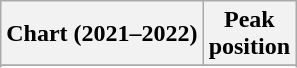<table class="wikitable sortable plainrowheaders" style="text-align:center">
<tr>
<th scope="col">Chart (2021–2022)</th>
<th scope="col">Peak<br>position</th>
</tr>
<tr>
</tr>
<tr>
</tr>
<tr>
</tr>
<tr>
</tr>
<tr>
</tr>
<tr>
</tr>
<tr>
</tr>
</table>
